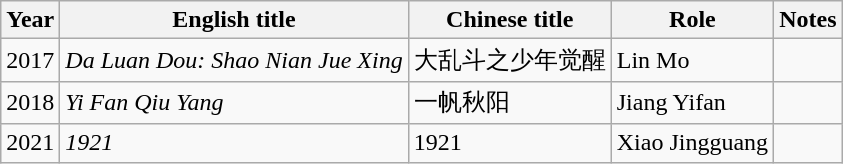<table class="wikitable">
<tr>
<th width=10>Year</th>
<th>English title</th>
<th>Chinese title</th>
<th>Role</th>
<th>Notes</th>
</tr>
<tr>
<td>2017</td>
<td><em>Da Luan Dou: Shao Nian Jue Xing</em></td>
<td>大乱斗之少年觉醒</td>
<td>Lin Mo</td>
<td></td>
</tr>
<tr>
<td>2018</td>
<td><em>Yi Fan Qiu Yang</em></td>
<td>一帆秋阳</td>
<td>Jiang Yifan</td>
<td></td>
</tr>
<tr>
<td>2021</td>
<td><em>1921</em></td>
<td>1921</td>
<td>Xiao Jingguang</td>
<td></td>
</tr>
</table>
